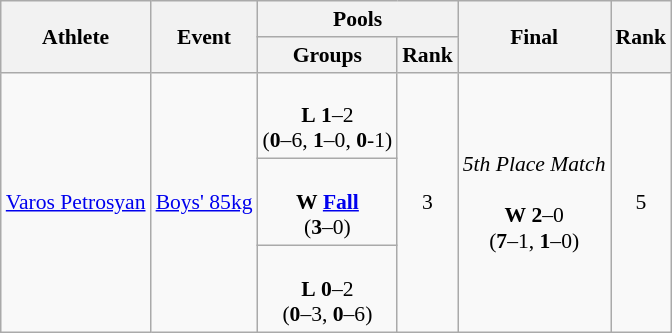<table class="wikitable" style="text-align:left; font-size:90%">
<tr>
<th rowspan="2">Athlete</th>
<th rowspan="2">Event</th>
<th colspan="2">Pools</th>
<th rowspan="2">Final</th>
<th rowspan="2">Rank</th>
</tr>
<tr>
<th>Groups</th>
<th>Rank</th>
</tr>
<tr>
<td rowspan="3"><a href='#'>Varos Petrosyan</a></td>
<td rowspan="3"><a href='#'>Boys' 85kg</a></td>
<td align=center><br><strong>L</strong> <strong>1</strong>–2<br>(<strong>0</strong>–6, <strong>1</strong>–0, <strong>0</strong>-1)</td>
<td rowspan="3" align=center>3</td>
<td align=center rowspan=3><em>5th Place Match</em><br><br><strong>W</strong> <strong>2</strong>–0<br>(<strong>7</strong>–1, <strong>1</strong>–0)</td>
<td rowspan="3" align="center">5</td>
</tr>
<tr>
<td align=center><br><strong>W</strong> <strong><a href='#'>Fall</a></strong><br>(<strong>3</strong>–0)</td>
</tr>
<tr>
<td align=center><br><strong>L</strong> <strong>0</strong>–2<br>(<strong>0</strong>–3, <strong>0</strong>–6)</td>
</tr>
</table>
